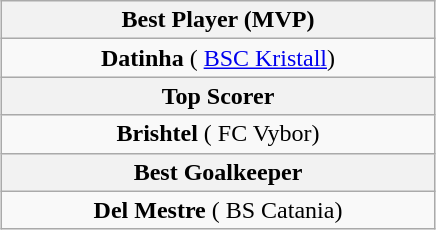<table class="wikitable" style="margin:auto">
<tr>
<th width=60% colspan="3">Best Player (MVP)</th>
</tr>
<tr>
<td align="center" colspan="3"><strong> Datinha</strong> ( <a href='#'>BSC Kristall</a>)</td>
</tr>
<tr>
<th colspan="3">Top Scorer</th>
</tr>
<tr>
<td align="center" colspan="3"><strong> Brishtel</strong> ( FC Vybor)</td>
</tr>
<tr>
<th colspan="3">Best Goalkeeper</th>
</tr>
<tr>
<td colspan="3" align="center"><strong> Del Mestre</strong> ( BS Catania)</td>
</tr>
</table>
